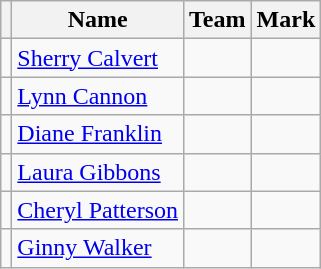<table class=wikitable>
<tr>
<th></th>
<th>Name</th>
<th>Team</th>
<th>Mark</th>
</tr>
<tr>
<td></td>
<td><a href='#'>Sherry Calvert</a></td>
<td></td>
<td></td>
</tr>
<tr>
<td></td>
<td><a href='#'>Lynn Cannon</a></td>
<td></td>
<td></td>
</tr>
<tr>
<td></td>
<td><a href='#'>Diane Franklin</a></td>
<td></td>
<td></td>
</tr>
<tr>
<td></td>
<td><a href='#'>Laura Gibbons</a></td>
<td></td>
<td></td>
</tr>
<tr>
<td></td>
<td><a href='#'>Cheryl Patterson</a></td>
<td></td>
<td></td>
</tr>
<tr>
<td></td>
<td><a href='#'>Ginny Walker</a></td>
<td></td>
<td></td>
</tr>
</table>
